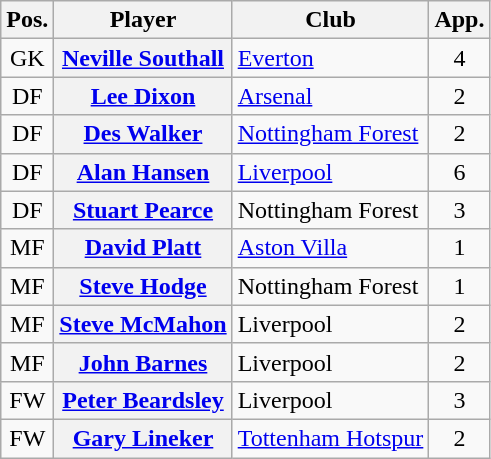<table class="wikitable plainrowheaders" style="text-align: left">
<tr>
<th scope=col>Pos.</th>
<th scope=col>Player</th>
<th scope=col>Club</th>
<th scope=col>App.</th>
</tr>
<tr>
<td style=text-align:center>GK</td>
<th scope=row><a href='#'>Neville Southall</a> </th>
<td><a href='#'>Everton</a></td>
<td style=text-align:center>4</td>
</tr>
<tr>
<td style=text-align:center>DF</td>
<th scope=row><a href='#'>Lee Dixon</a></th>
<td><a href='#'>Arsenal</a></td>
<td style=text-align:center>2</td>
</tr>
<tr>
<td style=text-align:center>DF</td>
<th scope=row><a href='#'>Des Walker</a> </th>
<td><a href='#'>Nottingham Forest</a></td>
<td style=text-align:center>2</td>
</tr>
<tr>
<td style=text-align:center>DF</td>
<th scope=row><a href='#'>Alan Hansen</a> </th>
<td><a href='#'>Liverpool</a></td>
<td style=text-align:center>6</td>
</tr>
<tr>
<td style=text-align:center>DF</td>
<th scope=row><a href='#'>Stuart Pearce</a> </th>
<td>Nottingham Forest</td>
<td style=text-align:center>3</td>
</tr>
<tr>
<td style=text-align:center>MF</td>
<th scope=row><a href='#'>David Platt</a></th>
<td><a href='#'>Aston Villa</a></td>
<td style=text-align:center>1</td>
</tr>
<tr>
<td style=text-align:center>MF</td>
<th scope=row><a href='#'>Steve Hodge</a></th>
<td>Nottingham Forest</td>
<td style=text-align:center>1</td>
</tr>
<tr>
<td style=text-align:center>MF</td>
<th scope=row><a href='#'>Steve McMahon</a> </th>
<td>Liverpool</td>
<td style=text-align:center>2</td>
</tr>
<tr>
<td style=text-align:center>MF</td>
<th scope=row><a href='#'>John Barnes</a> </th>
<td>Liverpool</td>
<td style=text-align:center>2</td>
</tr>
<tr>
<td style=text-align:center>FW</td>
<th scope=row><a href='#'>Peter Beardsley</a> </th>
<td>Liverpool</td>
<td style=text-align:center>3</td>
</tr>
<tr>
<td style=text-align:center>FW</td>
<th scope=row><a href='#'>Gary Lineker</a> </th>
<td><a href='#'>Tottenham Hotspur</a></td>
<td style=text-align:center>2</td>
</tr>
</table>
